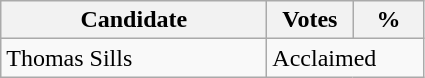<table class="wikitable">
<tr>
<th style="width: 170px">Candidate</th>
<th style="width: 50px">Votes</th>
<th style="width: 40px">%</th>
</tr>
<tr>
<td>Thomas Sills</td>
<td colspan="2">Acclaimed</td>
</tr>
</table>
